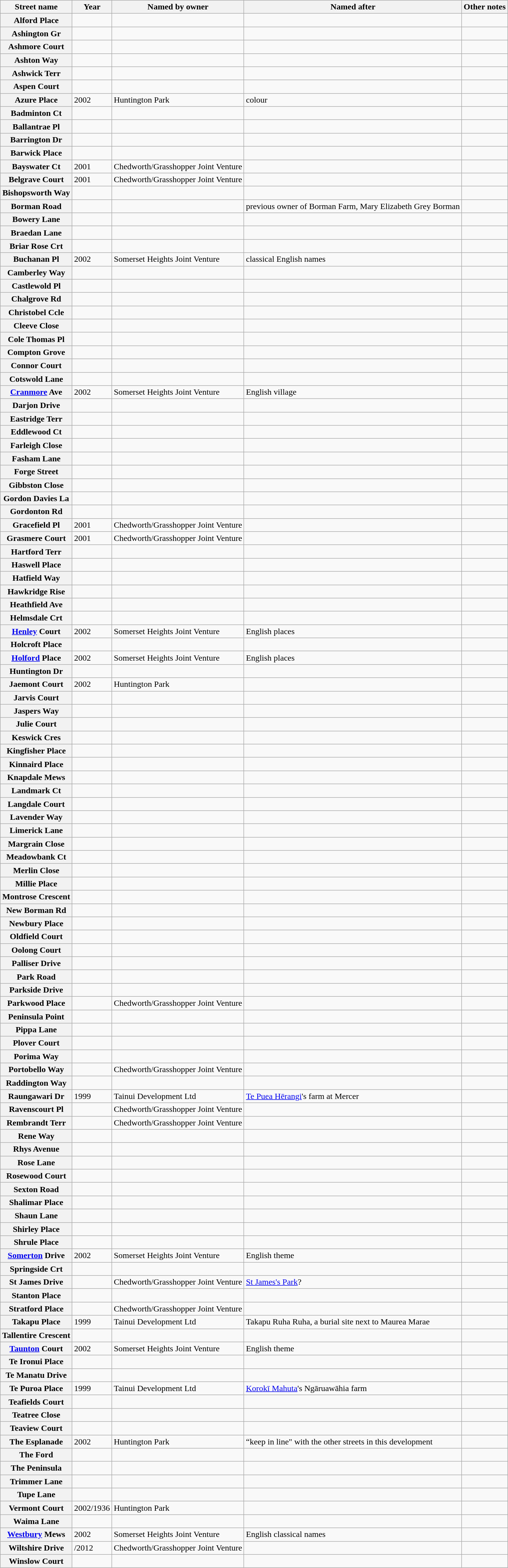<table class="wikitable sortable" border="1">
<tr>
<th>Street name</th>
<th><strong>Year</strong></th>
<th><strong>Named by owner</strong></th>
<th><strong>Named after</strong></th>
<th><strong>Other notes</strong></th>
</tr>
<tr>
<th>Alford Place</th>
<td></td>
<td></td>
<td></td>
<td></td>
</tr>
<tr>
<th>Ashington Gr</th>
<td></td>
<td></td>
<td></td>
<td></td>
</tr>
<tr>
<th>Ashmore Court</th>
<td></td>
<td></td>
<td></td>
<td></td>
</tr>
<tr>
<th>Ashton Way</th>
<td></td>
<td></td>
<td></td>
<td></td>
</tr>
<tr>
<th>Ashwick Terr</th>
<td></td>
<td></td>
<td></td>
<td></td>
</tr>
<tr>
<th>Aspen Court</th>
<td></td>
<td></td>
<td></td>
<td></td>
</tr>
<tr>
<th>Azure Place</th>
<td>2002</td>
<td>Huntington Park</td>
<td>colour</td>
<td></td>
</tr>
<tr>
<th>Badminton Ct</th>
<td></td>
<td></td>
<td></td>
<td></td>
</tr>
<tr>
<th>Ballantrae Pl</th>
<td></td>
<td></td>
<td></td>
<td></td>
</tr>
<tr>
<th>Barrington Dr</th>
<td></td>
<td></td>
<td></td>
<td></td>
</tr>
<tr>
<th>Barwick Place</th>
<td></td>
<td></td>
<td></td>
<td></td>
</tr>
<tr>
<th>Bayswater Ct</th>
<td>2001</td>
<td>Chedworth/Grasshopper Joint Venture</td>
<td></td>
<td></td>
</tr>
<tr>
<th>Belgrave Court</th>
<td>2001</td>
<td>Chedworth/Grasshopper Joint Venture</td>
<td></td>
<td></td>
</tr>
<tr>
<th>Bishopsworth Way</th>
<td></td>
<td></td>
<td></td>
<td></td>
</tr>
<tr>
<th>Borman Road</th>
<td></td>
<td></td>
<td>previous owner of Borman Farm, Mary Elizabeth Grey Borman</td>
<td></td>
</tr>
<tr>
<th>Bowery Lane</th>
<td></td>
<td></td>
<td></td>
<td></td>
</tr>
<tr>
<th>Braedan Lane</th>
<td></td>
<td></td>
<td></td>
<td></td>
</tr>
<tr>
<th>Briar Rose Crt</th>
<td></td>
<td></td>
<td></td>
<td></td>
</tr>
<tr>
<th>Buchanan Pl</th>
<td>2002</td>
<td>Somerset Heights Joint Venture</td>
<td>classical English names</td>
<td></td>
</tr>
<tr>
<th>Camberley Way</th>
<td></td>
<td></td>
<td></td>
<td></td>
</tr>
<tr>
<th>Castlewold Pl</th>
<td></td>
<td></td>
<td></td>
<td></td>
</tr>
<tr>
<th>Chalgrove Rd</th>
<td></td>
<td></td>
<td></td>
<td></td>
</tr>
<tr>
<th>Christobel Ccle</th>
<td></td>
<td></td>
<td></td>
<td></td>
</tr>
<tr>
<th>Cleeve Close</th>
<td></td>
<td></td>
<td></td>
<td></td>
</tr>
<tr>
<th>Cole Thomas Pl</th>
<td></td>
<td></td>
<td></td>
<td></td>
</tr>
<tr>
<th>Compton Grove</th>
<td></td>
<td></td>
<td></td>
<td></td>
</tr>
<tr>
<th>Connor Court</th>
<td></td>
<td></td>
<td></td>
<td></td>
</tr>
<tr>
<th>Cotswold Lane</th>
<td></td>
<td></td>
<td></td>
<td></td>
</tr>
<tr>
<th><a href='#'>Cranmore</a> Ave</th>
<td>2002</td>
<td>Somerset Heights Joint Venture</td>
<td>English village</td>
<td></td>
</tr>
<tr>
<th>Darjon Drive</th>
<td></td>
<td></td>
<td></td>
<td></td>
</tr>
<tr>
<th>Eastridge Terr</th>
<td></td>
<td></td>
<td></td>
<td></td>
</tr>
<tr>
<th>Eddlewood Ct</th>
<td></td>
<td></td>
<td></td>
<td></td>
</tr>
<tr>
<th>Farleigh Close</th>
<td></td>
<td></td>
<td></td>
<td></td>
</tr>
<tr>
<th>Fasham Lane</th>
<td></td>
<td></td>
<td></td>
<td></td>
</tr>
<tr>
<th>Forge Street</th>
<td></td>
<td></td>
<td></td>
<td></td>
</tr>
<tr>
<th>Gibbston Close</th>
<td></td>
<td></td>
<td></td>
<td></td>
</tr>
<tr>
<th>Gordon Davies La</th>
<td></td>
<td></td>
<td></td>
<td></td>
</tr>
<tr>
<th>Gordonton Rd</th>
<td></td>
<td></td>
<td></td>
<td></td>
</tr>
<tr>
<th>Gracefield Pl</th>
<td>2001</td>
<td>Chedworth/Grasshopper Joint Venture</td>
<td></td>
<td></td>
</tr>
<tr>
<th>Grasmere Court</th>
<td>2001</td>
<td>Chedworth/Grasshopper Joint Venture</td>
<td></td>
<td></td>
</tr>
<tr>
<th>Hartford Terr</th>
<td></td>
<td></td>
<td></td>
<td></td>
</tr>
<tr>
<th>Haswell Place</th>
<td></td>
<td></td>
<td></td>
<td></td>
</tr>
<tr>
<th>Hatfield Way</th>
<td></td>
<td></td>
<td></td>
<td></td>
</tr>
<tr>
<th>Hawkridge Rise</th>
<td></td>
<td></td>
<td></td>
<td></td>
</tr>
<tr>
<th>Heathfield Ave</th>
<td></td>
<td></td>
<td></td>
<td></td>
</tr>
<tr>
<th>Helmsdale Crt</th>
<td></td>
<td></td>
<td></td>
<td></td>
</tr>
<tr>
<th><a href='#'>Henley</a> Court</th>
<td>2002</td>
<td>Somerset Heights Joint Venture</td>
<td>English places</td>
<td></td>
</tr>
<tr>
<th>Holcroft Place</th>
<td></td>
<td></td>
<td></td>
<td></td>
</tr>
<tr>
<th><a href='#'>Holford</a> Place</th>
<td>2002</td>
<td>Somerset Heights Joint Venture</td>
<td>English places</td>
<td></td>
</tr>
<tr>
<th>Huntington Dr</th>
<td></td>
<td></td>
<td></td>
<td></td>
</tr>
<tr>
<th>Jaemont Court</th>
<td>2002</td>
<td>Huntington Park</td>
<td></td>
<td></td>
</tr>
<tr>
<th>Jarvis Court</th>
<td></td>
<td></td>
<td></td>
<td></td>
</tr>
<tr>
<th>Jaspers Way</th>
<td></td>
<td></td>
<td></td>
<td></td>
</tr>
<tr>
<th>Julie Court</th>
<td></td>
<td></td>
<td></td>
<td></td>
</tr>
<tr>
<th>Keswick Cres</th>
<td></td>
<td></td>
<td></td>
<td></td>
</tr>
<tr>
<th>Kingfisher Place</th>
<td></td>
<td></td>
<td></td>
<td></td>
</tr>
<tr>
<th>Kinnaird Place</th>
<td></td>
<td></td>
<td></td>
<td></td>
</tr>
<tr>
<th>Knapdale Mews</th>
<td></td>
<td></td>
<td></td>
<td></td>
</tr>
<tr>
<th>Landmark Ct</th>
<td></td>
<td></td>
<td></td>
<td></td>
</tr>
<tr>
<th>Langdale Court</th>
<td></td>
<td></td>
<td></td>
<td></td>
</tr>
<tr>
<th>Lavender Way</th>
<td></td>
<td></td>
<td></td>
<td></td>
</tr>
<tr>
<th>Limerick Lane</th>
<td></td>
<td></td>
<td></td>
<td></td>
</tr>
<tr>
<th>Margrain Close</th>
<td></td>
<td></td>
<td></td>
<td></td>
</tr>
<tr>
<th>Meadowbank Ct</th>
<td></td>
<td></td>
<td></td>
<td></td>
</tr>
<tr>
<th>Merlin Close</th>
<td></td>
<td></td>
<td></td>
<td></td>
</tr>
<tr>
<th>Millie Place</th>
<td></td>
<td></td>
<td></td>
<td></td>
</tr>
<tr>
<th>Montrose Crescent</th>
<td></td>
<td></td>
<td></td>
<td></td>
</tr>
<tr>
<th>New Borman Rd</th>
<td></td>
<td></td>
<td></td>
<td></td>
</tr>
<tr>
<th>Newbury Place</th>
<td></td>
<td></td>
<td></td>
<td></td>
</tr>
<tr>
<th>Oldfield Court</th>
<td></td>
<td></td>
<td></td>
<td></td>
</tr>
<tr>
<th>Oolong Court</th>
<td></td>
<td></td>
<td></td>
<td></td>
</tr>
<tr>
<th>Palliser Drive</th>
<td></td>
<td></td>
<td></td>
<td></td>
</tr>
<tr>
<th>Park Road</th>
<td></td>
<td></td>
<td></td>
<td></td>
</tr>
<tr>
<th>Parkside Drive</th>
<td></td>
<td></td>
<td></td>
<td></td>
</tr>
<tr>
<th>Parkwood Place</th>
<td></td>
<td>Chedworth/Grasshopper Joint Venture</td>
<td></td>
<td></td>
</tr>
<tr>
<th>Peninsula Point</th>
<td></td>
<td></td>
<td></td>
<td></td>
</tr>
<tr>
<th>Pippa Lane</th>
<td></td>
<td></td>
<td></td>
<td></td>
</tr>
<tr>
<th>Plover Court</th>
<td></td>
<td></td>
<td></td>
<td></td>
</tr>
<tr>
<th>Porima Way</th>
<td></td>
<td></td>
<td></td>
<td></td>
</tr>
<tr>
<th>Portobello Way</th>
<td></td>
<td>Chedworth/Grasshopper Joint Venture</td>
<td></td>
<td></td>
</tr>
<tr>
<th>Raddington Way</th>
<td></td>
<td></td>
<td></td>
<td></td>
</tr>
<tr>
<th>Raungawari Dr</th>
<td>1999</td>
<td>Tainui Development Ltd</td>
<td><a href='#'>Te Puea Hērangi</a>'s farm at Mercer</td>
<td></td>
</tr>
<tr>
<th>Ravenscourt Pl</th>
<td></td>
<td>Chedworth/Grasshopper Joint Venture</td>
<td></td>
<td></td>
</tr>
<tr>
<th>Rembrandt Terr</th>
<td></td>
<td>Chedworth/Grasshopper Joint Venture</td>
<td></td>
<td></td>
</tr>
<tr>
<th>Rene Way</th>
<td></td>
<td></td>
<td></td>
<td></td>
</tr>
<tr>
<th>Rhys Avenue</th>
<td></td>
<td></td>
<td></td>
<td></td>
</tr>
<tr>
<th>Rose Lane</th>
<td></td>
<td></td>
<td></td>
<td></td>
</tr>
<tr>
<th>Rosewood Court</th>
<td></td>
<td></td>
<td></td>
<td></td>
</tr>
<tr>
<th>Sexton Road</th>
<td></td>
<td></td>
<td></td>
<td></td>
</tr>
<tr>
<th>Shalimar Place</th>
<td></td>
<td></td>
<td></td>
<td></td>
</tr>
<tr>
<th>Shaun Lane</th>
<td></td>
<td></td>
<td></td>
<td></td>
</tr>
<tr>
<th>Shirley Place</th>
<td></td>
<td></td>
<td></td>
<td></td>
</tr>
<tr>
<th>Shrule Place</th>
<td></td>
<td></td>
<td></td>
<td></td>
</tr>
<tr>
<th><a href='#'>Somerton</a> Drive</th>
<td>2002</td>
<td>Somerset Heights Joint Venture</td>
<td>English theme</td>
<td></td>
</tr>
<tr>
<th>Springside Crt</th>
<td></td>
<td></td>
<td></td>
<td></td>
</tr>
<tr>
<th>St James Drive</th>
<td></td>
<td>Chedworth/Grasshopper Joint Venture</td>
<td><a href='#'>St James's Park</a>?</td>
<td></td>
</tr>
<tr>
<th>Stanton Place</th>
<td></td>
<td></td>
<td></td>
<td></td>
</tr>
<tr>
<th>Stratford Place</th>
<td></td>
<td>Chedworth/Grasshopper Joint Venture</td>
<td></td>
<td></td>
</tr>
<tr>
<th>Takapu Place</th>
<td>1999</td>
<td>Tainui Development Ltd</td>
<td>Takapu Ruha Ruha, a burial site next to Maurea Marae</td>
<td></td>
</tr>
<tr>
<th>Tallentire Crescent</th>
<td></td>
<td></td>
<td></td>
<td></td>
</tr>
<tr>
<th><a href='#'>Taunton</a> Court</th>
<td>2002</td>
<td>Somerset Heights Joint Venture</td>
<td>English theme</td>
<td></td>
</tr>
<tr>
<th>Te Ironui Place</th>
<td></td>
<td></td>
<td></td>
<td></td>
</tr>
<tr>
<th>Te Manatu Drive</th>
<td></td>
<td></td>
<td></td>
<td></td>
</tr>
<tr>
<th>Te Puroa Place</th>
<td>1999</td>
<td>Tainui Development Ltd</td>
<td><a href='#'>Korokī Mahuta</a>'s Ngāruawāhia farm</td>
<td></td>
</tr>
<tr>
<th>Teafields Court</th>
<td></td>
<td></td>
<td></td>
<td></td>
</tr>
<tr>
<th>Teatree Close</th>
<td></td>
<td></td>
<td></td>
<td></td>
</tr>
<tr>
<th>Teaview Court</th>
<td></td>
<td></td>
<td></td>
<td></td>
</tr>
<tr>
<th>The Esplanade</th>
<td>2002</td>
<td>Huntington Park</td>
<td>“keep in line" with the other streets in this development</td>
<td></td>
</tr>
<tr>
<th>The Ford</th>
<td></td>
<td></td>
<td></td>
<td></td>
</tr>
<tr>
<th>The Peninsula</th>
<td></td>
<td></td>
<td></td>
<td></td>
</tr>
<tr>
<th>Trimmer Lane</th>
<td></td>
<td></td>
<td></td>
<td></td>
</tr>
<tr>
<th>Tupe Lane</th>
<td></td>
<td></td>
<td></td>
<td></td>
</tr>
<tr>
<th>Vermont Court</th>
<td>2002/1936</td>
<td>Huntington Park</td>
<td></td>
<td></td>
</tr>
<tr>
<th>Waima Lane</th>
<td></td>
<td></td>
<td></td>
<td></td>
</tr>
<tr>
<th><a href='#'>Westbury</a> Mews</th>
<td>2002</td>
<td>Somerset Heights Joint Venture</td>
<td>English classical names</td>
<td></td>
</tr>
<tr>
<th>Wiltshire Drive</th>
<td>/2012</td>
<td>Chedworth/Grasshopper Joint Venture</td>
<td></td>
<td></td>
</tr>
<tr>
<th>Winslow Court</th>
<td></td>
<td></td>
<td></td>
<td></td>
</tr>
</table>
